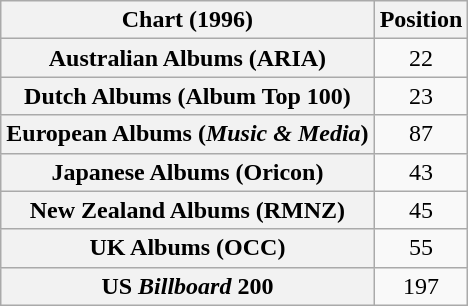<table class="wikitable sortable plainrowheaders" style="text-align:center">
<tr>
<th scope="col">Chart (1996)</th>
<th scope="col">Position</th>
</tr>
<tr>
<th scope="row">Australian Albums (ARIA)</th>
<td>22</td>
</tr>
<tr>
<th scope="row">Dutch Albums (Album Top 100)</th>
<td>23</td>
</tr>
<tr>
<th scope="row">European Albums (<em>Music & Media</em>)</th>
<td>87</td>
</tr>
<tr>
<th scope="row">Japanese Albums (Oricon)</th>
<td>43</td>
</tr>
<tr>
<th scope="row">New Zealand Albums (RMNZ)</th>
<td>45</td>
</tr>
<tr>
<th scope="row">UK Albums (OCC)</th>
<td>55</td>
</tr>
<tr>
<th scope="row">US <em>Billboard</em> 200</th>
<td>197</td>
</tr>
</table>
